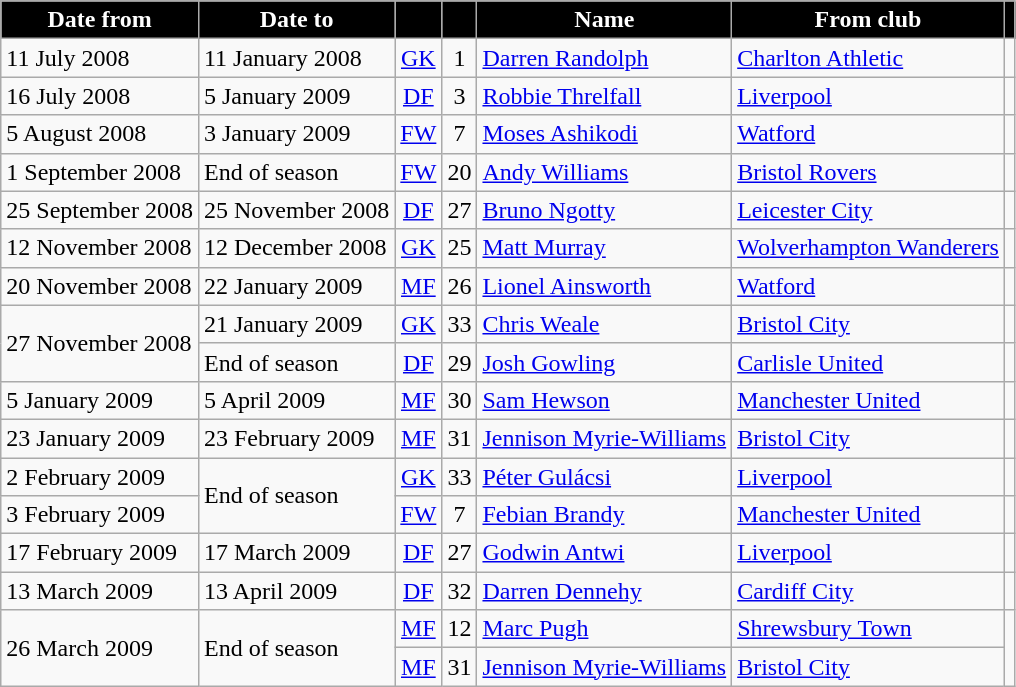<table class="wikitable">
<tr>
<th style="background:#000; color:white;">Date from</th>
<th style="background:#000; color:white;">Date to</th>
<th style="background:#000; color:white;"></th>
<th style="background:#000; color:white;"></th>
<th style="background:#000; color:white;">Name</th>
<th style="background:#000; color:white;">From club</th>
<th style="background:#000; color:white;"></th>
</tr>
<tr>
<td>11 July 2008</td>
<td>11 January 2008</td>
<td style="text-align:center;"><a href='#'>GK</a></td>
<td style="text-align:center;">1</td>
<td> <a href='#'>Darren Randolph</a></td>
<td><a href='#'>Charlton Athletic</a></td>
<td style="text-align:center;"></td>
</tr>
<tr>
<td>16 July 2008</td>
<td>5 January 2009</td>
<td style="text-align:center;"><a href='#'>DF</a></td>
<td style="text-align:center;">3</td>
<td> <a href='#'>Robbie Threlfall</a></td>
<td><a href='#'>Liverpool</a></td>
<td style="text-align:center;"></td>
</tr>
<tr>
<td>5 August 2008</td>
<td>3 January 2009</td>
<td style="text-align:center;"><a href='#'>FW</a></td>
<td style="text-align:center;">7</td>
<td> <a href='#'>Moses Ashikodi</a></td>
<td><a href='#'>Watford</a></td>
<td style="text-align:center;"></td>
</tr>
<tr>
<td>1 September 2008</td>
<td>End of season</td>
<td style="text-align:center;"><a href='#'>FW</a></td>
<td style="text-align:center;">20</td>
<td> <a href='#'>Andy Williams</a></td>
<td><a href='#'>Bristol Rovers</a></td>
<td style="text-align:center;"></td>
</tr>
<tr>
<td>25 September 2008</td>
<td>25 November 2008</td>
<td style="text-align:center;"><a href='#'>DF</a></td>
<td style="text-align:center;">27</td>
<td> <a href='#'>Bruno Ngotty</a></td>
<td><a href='#'>Leicester City</a></td>
<td style="text-align:center;"></td>
</tr>
<tr>
<td>12 November 2008</td>
<td>12 December 2008</td>
<td style="text-align:center;"><a href='#'>GK</a></td>
<td style="text-align:center;">25</td>
<td> <a href='#'>Matt Murray</a></td>
<td><a href='#'>Wolverhampton Wanderers</a></td>
<td style="text-align:center;"></td>
</tr>
<tr>
<td>20 November 2008</td>
<td>22 January 2009</td>
<td style="text-align:center;"><a href='#'>MF</a></td>
<td style="text-align:center;">26</td>
<td> <a href='#'>Lionel Ainsworth</a></td>
<td><a href='#'>Watford</a></td>
<td style="text-align:center;"></td>
</tr>
<tr>
<td rowspan="2">27 November 2008</td>
<td>21 January 2009</td>
<td style="text-align:center;"><a href='#'>GK</a></td>
<td style="text-align:center;">33</td>
<td> <a href='#'>Chris Weale</a></td>
<td><a href='#'>Bristol City</a></td>
<td style="text-align:center;"></td>
</tr>
<tr>
<td>End of season</td>
<td style="text-align:center;"><a href='#'>DF</a></td>
<td style="text-align:center;">29</td>
<td> <a href='#'>Josh Gowling</a></td>
<td><a href='#'>Carlisle United</a></td>
<td style="text-align:center;"></td>
</tr>
<tr>
<td>5 January 2009</td>
<td>5 April 2009</td>
<td style="text-align:center;"><a href='#'>MF</a></td>
<td style="text-align:center;">30</td>
<td> <a href='#'>Sam Hewson</a></td>
<td><a href='#'>Manchester United</a></td>
<td style="text-align:center;"></td>
</tr>
<tr>
<td>23 January 2009</td>
<td>23 February 2009</td>
<td style="text-align:center;"><a href='#'>MF</a></td>
<td style="text-align:center;">31</td>
<td> <a href='#'>Jennison Myrie-Williams</a></td>
<td><a href='#'>Bristol City</a></td>
<td style="text-align:center;"></td>
</tr>
<tr>
<td>2 February 2009</td>
<td rowspan="2">End of season</td>
<td style="text-align:center;"><a href='#'>GK</a></td>
<td style="text-align:center;">33</td>
<td> <a href='#'>Péter Gulácsi</a></td>
<td><a href='#'>Liverpool</a></td>
<td style="text-align:center;"></td>
</tr>
<tr>
<td>3 February 2009</td>
<td style="text-align:center;"><a href='#'>FW</a></td>
<td style="text-align:center;">7</td>
<td> <a href='#'>Febian Brandy</a></td>
<td><a href='#'>Manchester United</a></td>
<td style="text-align:center;"></td>
</tr>
<tr>
<td>17 February 2009</td>
<td>17 March 2009</td>
<td style="text-align:center;"><a href='#'>DF</a></td>
<td style="text-align:center;">27</td>
<td> <a href='#'>Godwin Antwi</a></td>
<td><a href='#'>Liverpool</a></td>
<td style="text-align:center;"></td>
</tr>
<tr>
<td>13 March 2009</td>
<td>13 April 2009</td>
<td style="text-align:center;"><a href='#'>DF</a></td>
<td style="text-align:center;">32</td>
<td> <a href='#'>Darren Dennehy</a></td>
<td><a href='#'>Cardiff City</a></td>
<td style="text-align:center;"></td>
</tr>
<tr>
<td rowspan="2">26 March 2009</td>
<td rowspan="2">End of season</td>
<td style="text-align:center;"><a href='#'>MF</a></td>
<td style="text-align:center;">12</td>
<td> <a href='#'>Marc Pugh</a></td>
<td><a href='#'>Shrewsbury Town</a></td>
<td rowspan="2" style="text-align:center;"></td>
</tr>
<tr>
<td style="text-align:center;"><a href='#'>MF</a></td>
<td style="text-align:center;">31</td>
<td> <a href='#'>Jennison Myrie-Williams</a></td>
<td><a href='#'>Bristol City</a></td>
</tr>
</table>
